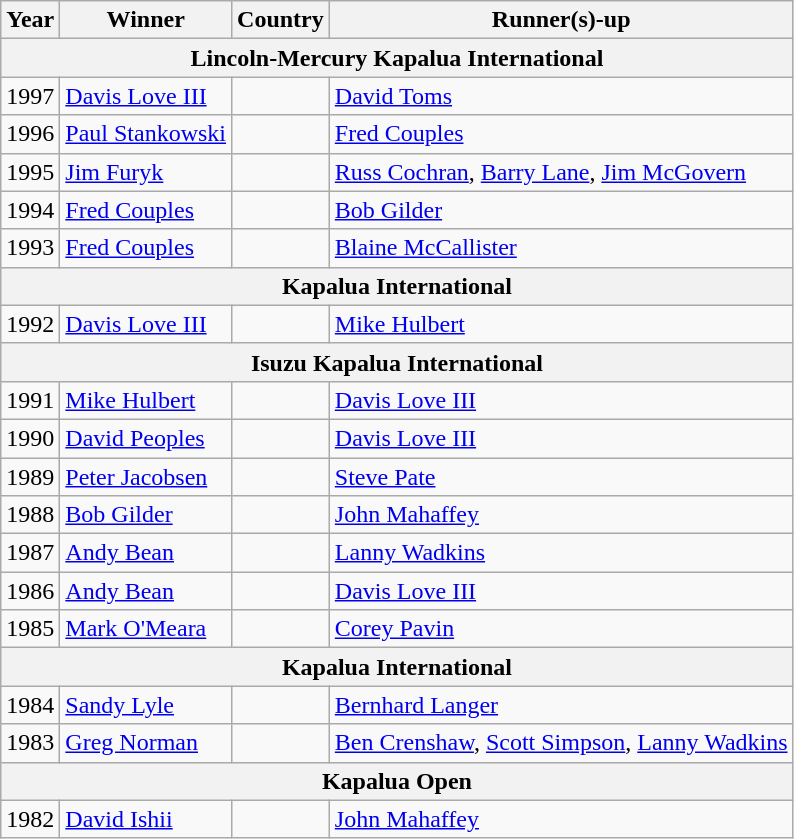<table class="wikitable">
<tr>
<th>Year</th>
<th>Winner</th>
<th>Country</th>
<th>Runner(s)-up</th>
</tr>
<tr>
<th colspan=4>Lincoln-Mercury Kapalua International</th>
</tr>
<tr>
<td>1997</td>
<td><a href='#'>Davis Love III</a></td>
<td></td>
<td> <a href='#'>David Toms</a></td>
</tr>
<tr>
<td>1996</td>
<td><a href='#'>Paul Stankowski</a></td>
<td></td>
<td> <a href='#'>Fred Couples</a></td>
</tr>
<tr>
<td>1995</td>
<td><a href='#'>Jim Furyk</a></td>
<td></td>
<td> <a href='#'>Russ Cochran</a>,  <a href='#'>Barry Lane</a>,  <a href='#'>Jim McGovern</a></td>
</tr>
<tr>
<td>1994</td>
<td><a href='#'>Fred Couples</a></td>
<td></td>
<td> <a href='#'>Bob Gilder</a></td>
</tr>
<tr>
<td>1993</td>
<td><a href='#'>Fred Couples</a></td>
<td></td>
<td> <a href='#'>Blaine McCallister</a></td>
</tr>
<tr>
<th colspan=4>Kapalua International</th>
</tr>
<tr>
<td>1992</td>
<td><a href='#'>Davis Love III</a></td>
<td></td>
<td> <a href='#'>Mike Hulbert</a></td>
</tr>
<tr>
<th colspan=4>Isuzu Kapalua International</th>
</tr>
<tr>
<td>1991</td>
<td><a href='#'>Mike Hulbert</a></td>
<td></td>
<td> <a href='#'>Davis Love III</a></td>
</tr>
<tr>
<td>1990</td>
<td><a href='#'>David Peoples</a></td>
<td></td>
<td> <a href='#'>Davis Love III</a></td>
</tr>
<tr>
<td>1989</td>
<td><a href='#'>Peter Jacobsen</a></td>
<td></td>
<td> <a href='#'>Steve Pate</a></td>
</tr>
<tr>
<td>1988</td>
<td><a href='#'>Bob Gilder</a></td>
<td></td>
<td> <a href='#'>John Mahaffey</a></td>
</tr>
<tr>
<td>1987</td>
<td><a href='#'>Andy Bean</a></td>
<td></td>
<td> <a href='#'>Lanny Wadkins</a></td>
</tr>
<tr>
<td>1986</td>
<td><a href='#'>Andy Bean</a></td>
<td></td>
<td> <a href='#'>Davis Love III</a></td>
</tr>
<tr>
<td>1985</td>
<td><a href='#'>Mark O'Meara</a></td>
<td></td>
<td> <a href='#'>Corey Pavin</a></td>
</tr>
<tr>
<th colspan=4>Kapalua International</th>
</tr>
<tr>
<td>1984</td>
<td><a href='#'>Sandy Lyle</a></td>
<td></td>
<td> <a href='#'>Bernhard Langer</a></td>
</tr>
<tr>
<td>1983</td>
<td><a href='#'>Greg Norman</a></td>
<td></td>
<td> <a href='#'>Ben Crenshaw</a>,  <a href='#'>Scott Simpson</a>,  <a href='#'>Lanny Wadkins</a></td>
</tr>
<tr>
<th colspan=4>Kapalua Open</th>
</tr>
<tr>
<td>1982</td>
<td><a href='#'>David Ishii</a></td>
<td></td>
<td> <a href='#'>John Mahaffey</a></td>
</tr>
</table>
